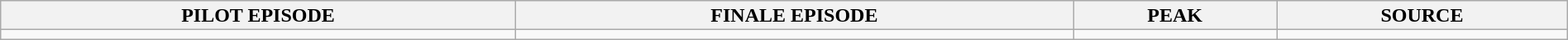<table class="wikitable" style="text-align:center; background:#f9f9f9; line-height:16px;" width="100%">
<tr>
<th>PILOT EPISODE</th>
<th>FINALE EPISODE</th>
<th>PEAK</th>
<th>SOURCE</th>
</tr>
<tr>
<td></td>
<td></td>
<td> </td>
<td></td>
</tr>
</table>
